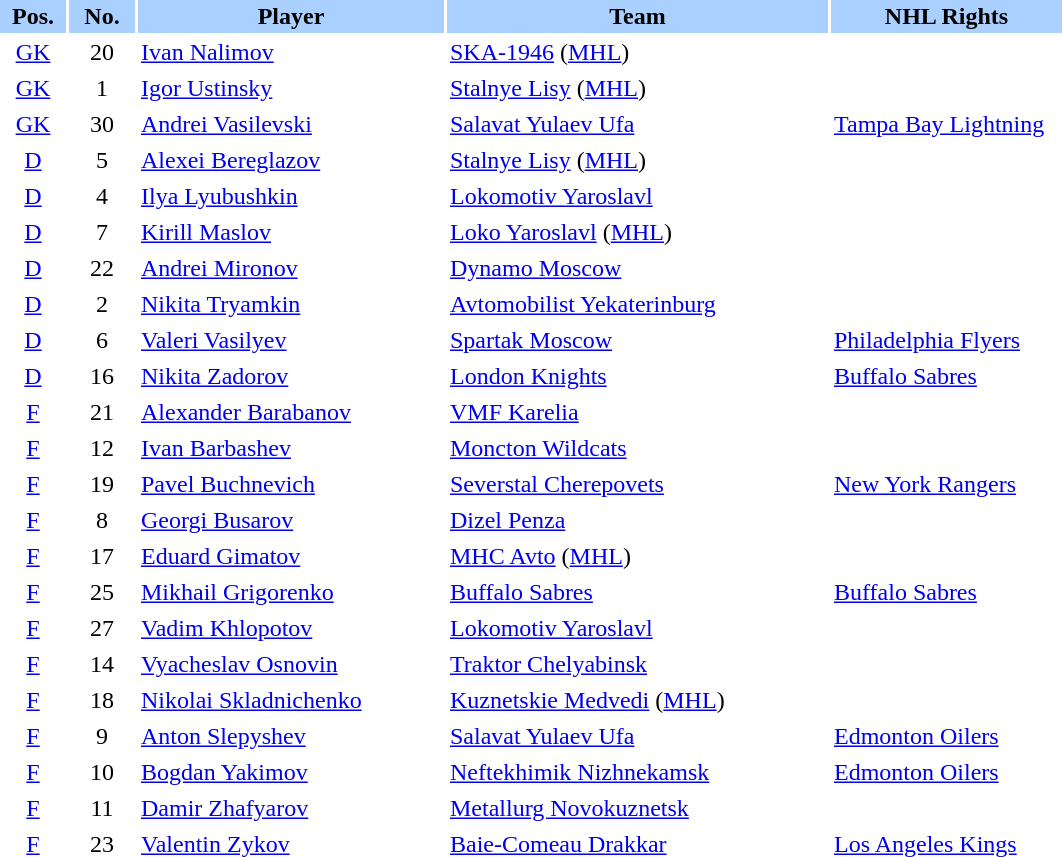<table border="0" cellspacing="2" cellpadding="2">
<tr bgcolor=AAD0FF>
<th width=40>Pos.</th>
<th width=40>No.</th>
<th width=200>Player</th>
<th width=250>Team</th>
<th width=150>NHL Rights</th>
</tr>
<tr>
<td style="text-align:center;"><a href='#'>GK</a></td>
<td style="text-align:center;">20</td>
<td><a href='#'>Ivan Nalimov</a></td>
<td> <a href='#'>SKA-1946</a> (<a href='#'>MHL</a>)</td>
<td></td>
</tr>
<tr>
<td style="text-align:center;"><a href='#'>GK</a></td>
<td style="text-align:center;">1</td>
<td><a href='#'>Igor Ustinsky</a></td>
<td> <a href='#'>Stalnye Lisy</a> (<a href='#'>MHL</a>)</td>
<td></td>
</tr>
<tr>
<td style="text-align:center;"><a href='#'>GK</a></td>
<td style="text-align:center;">30</td>
<td><a href='#'>Andrei Vasilevski</a></td>
<td> <a href='#'>Salavat Yulaev Ufa</a></td>
<td><a href='#'>Tampa Bay Lightning</a></td>
</tr>
<tr>
<td style="text-align:center;"><a href='#'>D</a></td>
<td style="text-align:center;">5</td>
<td><a href='#'>Alexei Bereglazov</a></td>
<td> <a href='#'>Stalnye Lisy</a> (<a href='#'>MHL</a>)</td>
<td></td>
</tr>
<tr>
<td style="text-align:center;"><a href='#'>D</a></td>
<td style="text-align:center;">4</td>
<td><a href='#'>Ilya Lyubushkin</a></td>
<td> <a href='#'>Lokomotiv Yaroslavl</a></td>
<td></td>
</tr>
<tr>
<td style="text-align:center;"><a href='#'>D</a></td>
<td style="text-align:center;">7</td>
<td><a href='#'>Kirill Maslov</a></td>
<td> <a href='#'>Loko Yaroslavl</a> (<a href='#'>MHL</a>)</td>
<td></td>
</tr>
<tr>
<td style="text-align:center;"><a href='#'>D</a></td>
<td style="text-align:center;">22</td>
<td><a href='#'>Andrei Mironov</a></td>
<td> <a href='#'>Dynamo Moscow</a></td>
<td></td>
</tr>
<tr>
<td style="text-align:center;"><a href='#'>D</a></td>
<td style="text-align:center;">2</td>
<td><a href='#'>Nikita Tryamkin</a></td>
<td> <a href='#'>Avtomobilist Yekaterinburg</a></td>
<td></td>
</tr>
<tr>
<td style="text-align:center;"><a href='#'>D</a></td>
<td style="text-align:center;">6</td>
<td><a href='#'>Valeri Vasilyev</a></td>
<td> <a href='#'>Spartak Moscow</a></td>
<td><a href='#'>Philadelphia Flyers</a></td>
</tr>
<tr>
<td style="text-align:center;"><a href='#'>D</a></td>
<td style="text-align:center;">16</td>
<td><a href='#'>Nikita Zadorov</a></td>
<td> <a href='#'>London Knights</a></td>
<td><a href='#'>Buffalo Sabres</a></td>
</tr>
<tr>
<td style="text-align:center;"><a href='#'>F</a></td>
<td style="text-align:center;">21</td>
<td><a href='#'>Alexander Barabanov</a></td>
<td> <a href='#'>VMF Karelia</a></td>
<td></td>
</tr>
<tr>
<td style="text-align:center;"><a href='#'>F</a></td>
<td style="text-align:center;">12</td>
<td><a href='#'>Ivan Barbashev</a></td>
<td> <a href='#'>Moncton Wildcats</a></td>
<td></td>
</tr>
<tr>
<td style="text-align:center;"><a href='#'>F</a></td>
<td style="text-align:center;">19</td>
<td><a href='#'>Pavel Buchnevich</a></td>
<td> <a href='#'>Severstal Cherepovets</a></td>
<td><a href='#'>New York Rangers</a></td>
</tr>
<tr>
<td style="text-align:center;"><a href='#'>F</a></td>
<td style="text-align:center;">8</td>
<td><a href='#'>Georgi Busarov</a></td>
<td> <a href='#'>Dizel Penza</a></td>
<td></td>
</tr>
<tr>
<td style="text-align:center;"><a href='#'>F</a></td>
<td style="text-align:center;">17</td>
<td><a href='#'>Eduard Gimatov</a></td>
<td> <a href='#'>MHC Avto</a>  (<a href='#'>MHL</a>)</td>
<td></td>
</tr>
<tr>
<td style="text-align:center;"><a href='#'>F</a></td>
<td style="text-align:center;">25</td>
<td><a href='#'>Mikhail Grigorenko</a></td>
<td> <a href='#'>Buffalo Sabres</a></td>
<td><a href='#'>Buffalo Sabres</a></td>
</tr>
<tr>
<td style="text-align:center;"><a href='#'>F</a></td>
<td style="text-align:center;">27</td>
<td><a href='#'>Vadim Khlopotov</a></td>
<td> <a href='#'>Lokomotiv Yaroslavl</a></td>
<td></td>
</tr>
<tr>
<td style="text-align:center;"><a href='#'>F</a></td>
<td style="text-align:center;">14</td>
<td><a href='#'>Vyacheslav Osnovin</a></td>
<td> <a href='#'>Traktor Chelyabinsk</a></td>
<td></td>
</tr>
<tr>
<td style="text-align:center;"><a href='#'>F</a></td>
<td style="text-align:center;">18</td>
<td><a href='#'>Nikolai Skladnichenko</a></td>
<td> <a href='#'>Kuznetskie Medvedi</a> (<a href='#'>MHL</a>)</td>
<td></td>
</tr>
<tr>
<td style="text-align:center;"><a href='#'>F</a></td>
<td style="text-align:center;">9</td>
<td><a href='#'>Anton Slepyshev</a></td>
<td> <a href='#'>Salavat Yulaev Ufa</a></td>
<td><a href='#'>Edmonton Oilers</a></td>
</tr>
<tr>
<td style="text-align:center;"><a href='#'>F</a></td>
<td style="text-align:center;">10</td>
<td><a href='#'>Bogdan Yakimov</a></td>
<td> <a href='#'>Neftekhimik Nizhnekamsk</a></td>
<td><a href='#'>Edmonton Oilers</a></td>
</tr>
<tr>
<td style="text-align:center;"><a href='#'>F</a></td>
<td style="text-align:center;">11</td>
<td><a href='#'>Damir Zhafyarov</a></td>
<td> <a href='#'>Metallurg Novokuznetsk</a></td>
<td></td>
</tr>
<tr>
<td style="text-align:center;"><a href='#'>F</a></td>
<td style="text-align:center;">23</td>
<td><a href='#'>Valentin Zykov</a></td>
<td> <a href='#'>Baie-Comeau Drakkar</a></td>
<td><a href='#'>Los Angeles Kings</a></td>
</tr>
</table>
